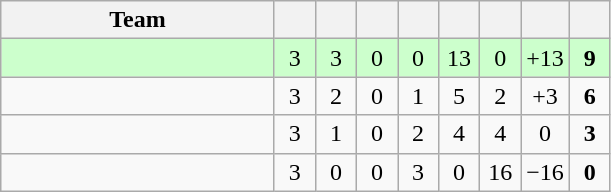<table class="wikitable" style="text-align: center;">
<tr>
<th width="175">Team</th>
<th width="20"></th>
<th width="20"></th>
<th width="20"></th>
<th width="20"></th>
<th width="20"></th>
<th width="20"></th>
<th width="20"></th>
<th width="20"></th>
</tr>
<tr bgcolor=ccffcc>
<td align=left></td>
<td>3</td>
<td>3</td>
<td>0</td>
<td>0</td>
<td>13</td>
<td>0</td>
<td>+13</td>
<td><strong>9</strong></td>
</tr>
<tr>
<td align=left></td>
<td>3</td>
<td>2</td>
<td>0</td>
<td>1</td>
<td>5</td>
<td>2</td>
<td>+3</td>
<td><strong>6</strong></td>
</tr>
<tr>
<td align=left><em></em></td>
<td>3</td>
<td>1</td>
<td>0</td>
<td>2</td>
<td>4</td>
<td>4</td>
<td>0</td>
<td><strong>3</strong></td>
</tr>
<tr>
<td align=left></td>
<td>3</td>
<td>0</td>
<td>0</td>
<td>3</td>
<td>0</td>
<td>16</td>
<td>−16</td>
<td><strong>0</strong></td>
</tr>
</table>
